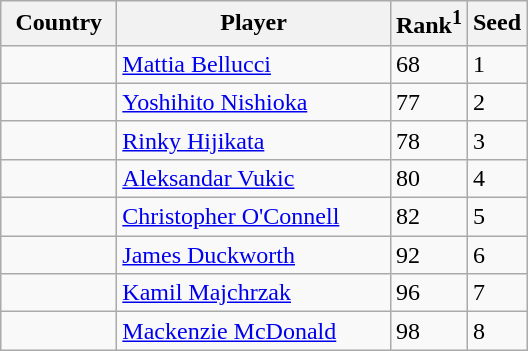<table class="sortable wikitable">
<tr>
<th width="70">Country</th>
<th width="175">Player</th>
<th>Rank<sup>1</sup></th>
<th>Seed</th>
</tr>
<tr>
<td></td>
<td><a href='#'>Mattia Bellucci</a></td>
<td>68</td>
<td>1</td>
</tr>
<tr>
<td></td>
<td><a href='#'>Yoshihito Nishioka</a></td>
<td>77</td>
<td>2</td>
</tr>
<tr>
<td></td>
<td><a href='#'>Rinky Hijikata</a></td>
<td>78</td>
<td>3</td>
</tr>
<tr>
<td></td>
<td><a href='#'>Aleksandar Vukic</a></td>
<td>80</td>
<td>4</td>
</tr>
<tr>
<td></td>
<td><a href='#'>Christopher O'Connell</a></td>
<td>82</td>
<td>5</td>
</tr>
<tr>
<td></td>
<td><a href='#'>James Duckworth</a></td>
<td>92</td>
<td>6</td>
</tr>
<tr>
<td></td>
<td><a href='#'>Kamil Majchrzak</a></td>
<td>96</td>
<td>7</td>
</tr>
<tr>
<td></td>
<td><a href='#'>Mackenzie McDonald</a></td>
<td>98</td>
<td>8</td>
</tr>
</table>
